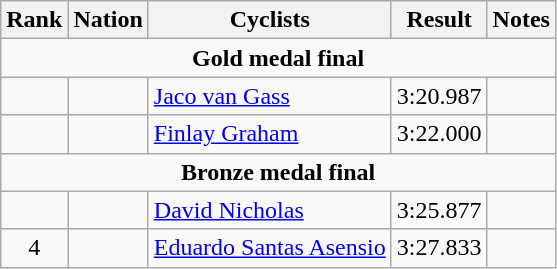<table class="wikitable sortable" style="text-align:center;">
<tr>
<th>Rank</th>
<th>Nation</th>
<th class="unsortable">Cyclists</th>
<th>Result</th>
<th class="unsortable">Notes</th>
</tr>
<tr>
<td colspan=5><strong>Gold medal final</strong></td>
</tr>
<tr>
<td></td>
<td align=left></td>
<td align=left><a href='#'>Jaco van Gass</a></td>
<td>3:20.987</td>
<td></td>
</tr>
<tr>
<td></td>
<td align=left></td>
<td align=left><a href='#'>Finlay Graham</a></td>
<td>3:22.000</td>
<td></td>
</tr>
<tr>
<td colspan=5><strong>Bronze medal final</strong></td>
</tr>
<tr>
<td></td>
<td align=left></td>
<td align=left><a href='#'>David Nicholas</a></td>
<td>3:25.877</td>
<td></td>
</tr>
<tr>
<td>4</td>
<td align=left></td>
<td align=left><a href='#'>Eduardo Santas Asensio</a></td>
<td>3:27.833</td>
<td></td>
</tr>
</table>
